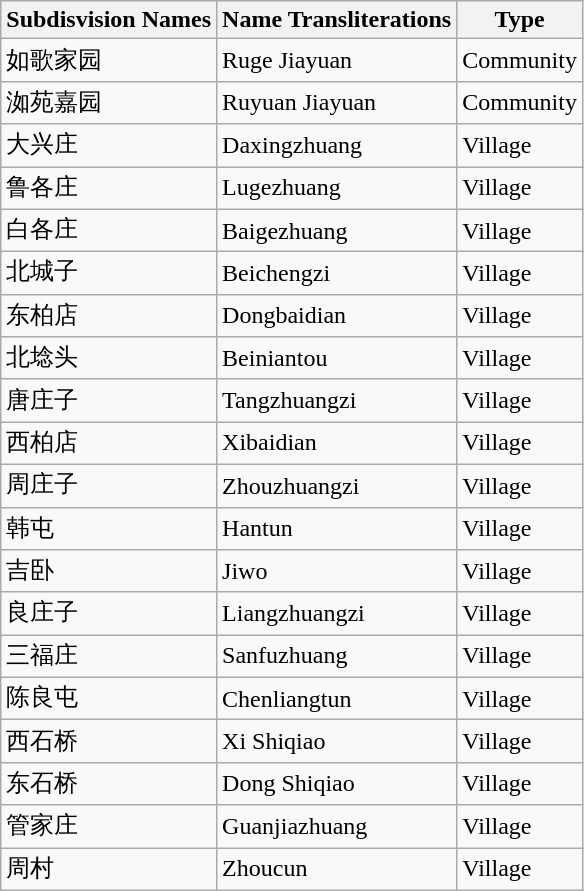<table class="wikitable sortable">
<tr>
<th>Subdisvision Names</th>
<th>Name Transliterations</th>
<th>Type</th>
</tr>
<tr>
<td>如歌家园</td>
<td>Ruge Jiayuan</td>
<td>Community</td>
</tr>
<tr>
<td>洳苑嘉园</td>
<td>Ruyuan Jiayuan</td>
<td>Community</td>
</tr>
<tr>
<td>大兴庄</td>
<td>Daxingzhuang</td>
<td>Village</td>
</tr>
<tr>
<td>鲁各庄</td>
<td>Lugezhuang</td>
<td>Village</td>
</tr>
<tr>
<td>白各庄</td>
<td>Baigezhuang</td>
<td>Village</td>
</tr>
<tr>
<td>北城子</td>
<td>Beichengzi</td>
<td>Village</td>
</tr>
<tr>
<td>东柏店</td>
<td>Dongbaidian</td>
<td>Village</td>
</tr>
<tr>
<td>北埝头</td>
<td>Beiniantou</td>
<td>Village</td>
</tr>
<tr>
<td>唐庄子</td>
<td>Tangzhuangzi</td>
<td>Village</td>
</tr>
<tr>
<td>西柏店</td>
<td>Xibaidian</td>
<td>Village</td>
</tr>
<tr>
<td>周庄子</td>
<td>Zhouzhuangzi</td>
<td>Village</td>
</tr>
<tr>
<td>韩屯</td>
<td>Hantun</td>
<td>Village</td>
</tr>
<tr>
<td>吉卧</td>
<td>Jiwo</td>
<td>Village</td>
</tr>
<tr>
<td>良庄子</td>
<td>Liangzhuangzi</td>
<td>Village</td>
</tr>
<tr>
<td>三福庄</td>
<td>Sanfuzhuang</td>
<td>Village</td>
</tr>
<tr>
<td>陈良屯</td>
<td>Chenliangtun</td>
<td>Village</td>
</tr>
<tr>
<td>西石桥</td>
<td>Xi Shiqiao</td>
<td>Village</td>
</tr>
<tr>
<td>东石桥</td>
<td>Dong Shiqiao</td>
<td>Village</td>
</tr>
<tr>
<td>管家庄</td>
<td>Guanjiazhuang</td>
<td>Village</td>
</tr>
<tr>
<td>周村</td>
<td>Zhoucun</td>
<td>Village</td>
</tr>
</table>
